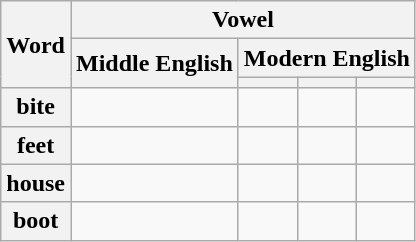<table class="wikitable">
<tr>
<th rowspan="3">Word</th>
<th colspan="4">Vowel</th>
</tr>
<tr>
<th rowspan="2">Middle English</th>
<th colspan="3">Modern English</th>
</tr>
<tr>
<th></th>
<th></th>
<th></th>
</tr>
<tr>
<th>bite</th>
<td></td>
<td></td>
<td></td>
<td></td>
</tr>
<tr>
<th>feet</th>
<td></td>
<td></td>
<td></td>
<td></td>
</tr>
<tr>
<th>house</th>
<td></td>
<td></td>
<td></td>
<td></td>
</tr>
<tr>
<th>boot</th>
<td></td>
<td></td>
<td></td>
<td></td>
</tr>
</table>
